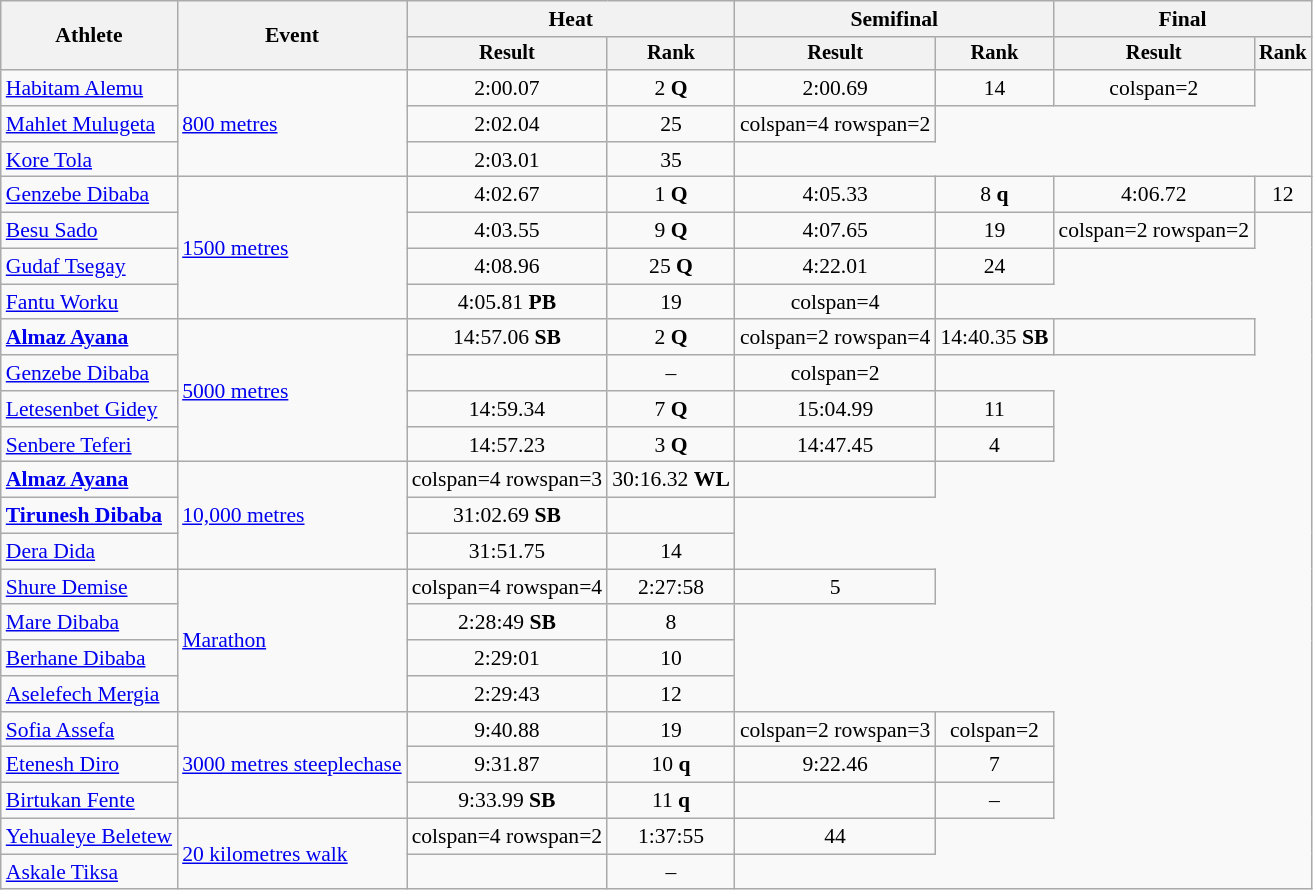<table class="wikitable" style="font-size:90%">
<tr>
<th rowspan="2">Athlete</th>
<th rowspan="2">Event</th>
<th colspan="2">Heat</th>
<th colspan="2">Semifinal</th>
<th colspan="2">Final</th>
</tr>
<tr style="font-size:95%">
<th>Result</th>
<th>Rank</th>
<th>Result</th>
<th>Rank</th>
<th>Result</th>
<th>Rank</th>
</tr>
<tr style=text-align:center>
<td style=text-align:left><a href='#'>Habitam Alemu</a></td>
<td style=text-align:left rowspan=3><a href='#'>800 metres</a></td>
<td>2:00.07</td>
<td>2 <strong>Q</strong></td>
<td>2:00.69</td>
<td>14</td>
<td>colspan=2 </td>
</tr>
<tr style=text-align:center>
<td style=text-align:left><a href='#'>Mahlet Mulugeta</a></td>
<td>2:02.04</td>
<td>25</td>
<td>colspan=4 rowspan=2 </td>
</tr>
<tr style=text-align:center>
<td style=text-align:left><a href='#'>Kore Tola</a></td>
<td>2:03.01</td>
<td>35</td>
</tr>
<tr style=text-align:center>
<td style=text-align:left><a href='#'>Genzebe Dibaba</a></td>
<td style=text-align:left rowspan=4><a href='#'>1500 metres</a></td>
<td>4:02.67</td>
<td>1 <strong>Q</strong></td>
<td>4:05.33</td>
<td>8 <strong>q</strong></td>
<td>4:06.72</td>
<td>12</td>
</tr>
<tr style=text-align:center>
<td style=text-align:left><a href='#'>Besu Sado</a></td>
<td>4:03.55</td>
<td>9 <strong>Q</strong></td>
<td>4:07.65</td>
<td>19</td>
<td>colspan=2 rowspan=2 </td>
</tr>
<tr style=text-align:center>
<td style=text-align:left><a href='#'>Gudaf Tsegay</a></td>
<td>4:08.96</td>
<td>25 <strong>Q</strong></td>
<td>4:22.01</td>
<td>24</td>
</tr>
<tr style=text-align:center>
<td style=text-align:left><a href='#'>Fantu Worku</a></td>
<td>4:05.81 <strong>PB</strong></td>
<td>19</td>
<td>colspan=4 </td>
</tr>
<tr style=text-align:center>
<td style=text-align:left><strong><a href='#'>Almaz Ayana</a></strong></td>
<td style=text-align:left rowspan=4><a href='#'>5000 metres</a></td>
<td>14:57.06 <strong>SB</strong></td>
<td>2 <strong>Q</strong></td>
<td>colspan=2 rowspan=4 </td>
<td>14:40.35 <strong>SB</strong></td>
<td></td>
</tr>
<tr style=text-align:center>
<td style=text-align:left><a href='#'>Genzebe Dibaba</a></td>
<td></td>
<td>–</td>
<td>colspan=2 </td>
</tr>
<tr style=text-align:center>
<td style=text-align:left><a href='#'>Letesenbet Gidey</a></td>
<td>14:59.34</td>
<td>7 <strong>Q</strong></td>
<td>15:04.99</td>
<td>11</td>
</tr>
<tr style=text-align:center>
<td style=text-align:left><a href='#'>Senbere Teferi</a></td>
<td>14:57.23</td>
<td>3 <strong>Q</strong></td>
<td>14:47.45</td>
<td>4</td>
</tr>
<tr style=text-align:center>
<td style=text-align:left><strong><a href='#'>Almaz Ayana</a></strong></td>
<td style=text-align:left rowspan=3><a href='#'>10,000 metres</a></td>
<td>colspan=4 rowspan=3 </td>
<td>30:16.32 <strong>WL</strong></td>
<td></td>
</tr>
<tr style=text-align:center>
<td style=text-align:left><strong><a href='#'>Tirunesh Dibaba</a></strong></td>
<td>31:02.69 <strong>SB</strong></td>
<td></td>
</tr>
<tr style=text-align:center>
<td style=text-align:left><a href='#'>Dera Dida</a></td>
<td>31:51.75</td>
<td>14</td>
</tr>
<tr style=text-align:center>
<td style=text-align:left><a href='#'>Shure Demise</a></td>
<td style=text-align:left rowspan=4><a href='#'>Marathon</a></td>
<td>colspan=4 rowspan=4 </td>
<td>2:27:58</td>
<td>5</td>
</tr>
<tr style=text-align:center>
<td style=text-align:left><a href='#'>Mare Dibaba</a></td>
<td>2:28:49 <strong>SB</strong></td>
<td>8</td>
</tr>
<tr style=text-align:center>
<td style=text-align:left><a href='#'>Berhane Dibaba</a></td>
<td>2:29:01</td>
<td>10</td>
</tr>
<tr style=text-align:center>
<td style=text-align:left><a href='#'>Aselefech Mergia</a></td>
<td>2:29:43</td>
<td>12</td>
</tr>
<tr style=text-align:center>
<td style=text-align:left><a href='#'>Sofia Assefa</a></td>
<td style=text-align:left rowspan=3><a href='#'>3000 metres steeplechase</a></td>
<td>9:40.88</td>
<td>19</td>
<td>colspan=2 rowspan=3</td>
<td>colspan=2 </td>
</tr>
<tr style=text-align:center>
<td style=text-align:left><a href='#'>Etenesh Diro</a></td>
<td>9:31.87</td>
<td>10 <strong>q</strong></td>
<td>9:22.46</td>
<td>7</td>
</tr>
<tr style=text-align:center>
<td style=text-align:left><a href='#'>Birtukan Fente</a></td>
<td>9:33.99 <strong>SB</strong></td>
<td>11 <strong>q</strong></td>
<td></td>
<td>–</td>
</tr>
<tr style=text-align:center>
<td style=text-align:left><a href='#'>Yehualeye Beletew</a></td>
<td style=text-align:left rowspan=2><a href='#'>20 kilometres walk</a></td>
<td>colspan=4 rowspan=2 </td>
<td>1:37:55</td>
<td>44</td>
</tr>
<tr style=text-align:center>
<td style=text-align:left><a href='#'>Askale Tiksa</a></td>
<td></td>
<td>–</td>
</tr>
</table>
